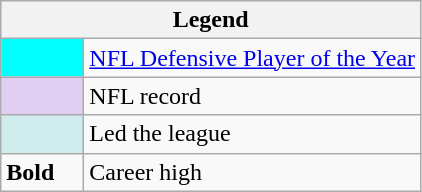<table class="wikitable mw-collapsible mw-collapsed">
<tr>
<th colspan="2">Legend</th>
</tr>
<tr>
<td style="background:#00ffff; width:3em;"></td>
<td><a href='#'>NFL Defensive Player of the Year</a></td>
</tr>
<tr>
<td style="background:#e0cef2; width:3em;"></td>
<td>NFL record</td>
</tr>
<tr>
<td style="background:#cfecec; width:3em;"></td>
<td>Led the league</td>
</tr>
<tr>
<td><strong>Bold</strong></td>
<td>Career high</td>
</tr>
</table>
